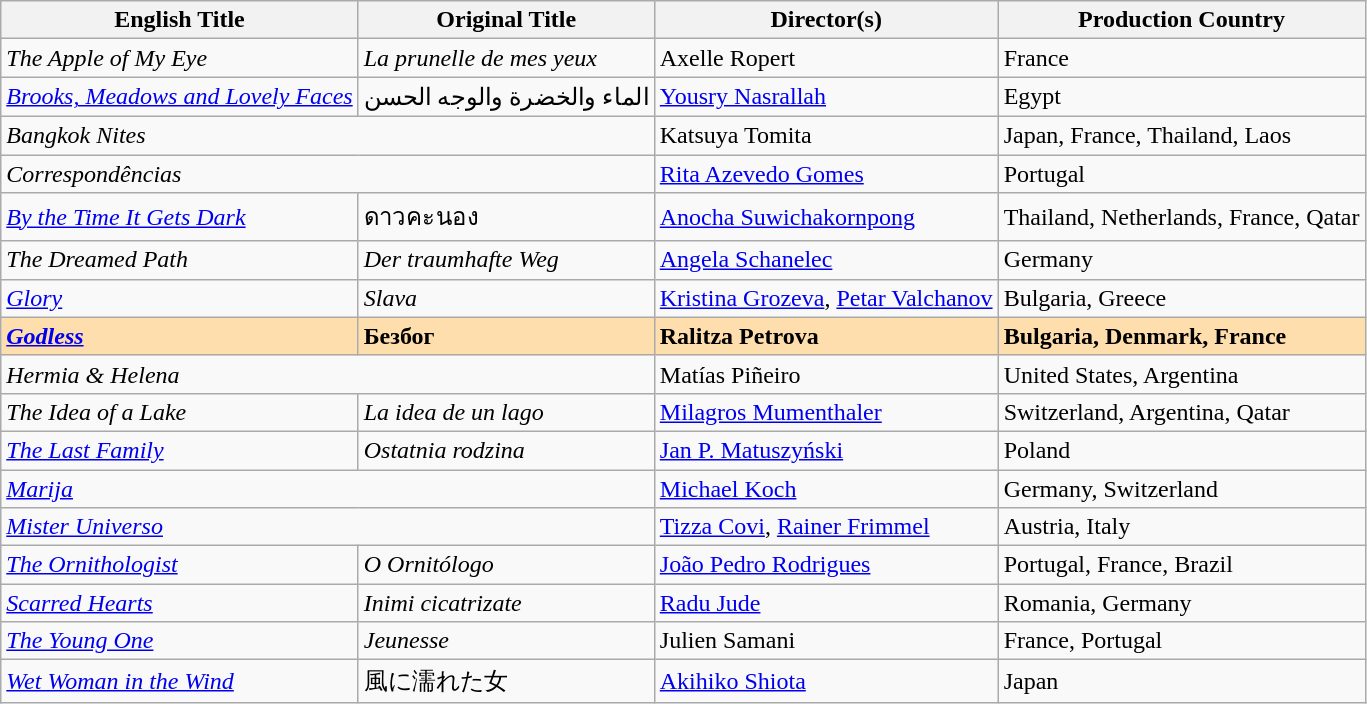<table class="wikitable">
<tr>
<th>English Title</th>
<th>Original Title</th>
<th>Director(s)</th>
<th>Production Country</th>
</tr>
<tr>
<td><em>The Apple of My Eye</em></td>
<td><em>La prunelle de mes yeux</em></td>
<td>Axelle Ropert</td>
<td>France</td>
</tr>
<tr>
<td><em><a href='#'>Brooks, Meadows and Lovely Faces</a></em></td>
<td>الماء والخضرة والوجه الحسن</td>
<td><a href='#'>Yousry Nasrallah</a></td>
<td>Egypt</td>
</tr>
<tr>
<td colspan="2"><em>Bangkok Nites</em></td>
<td>Katsuya Tomita</td>
<td>Japan, France, Thailand, Laos</td>
</tr>
<tr>
<td colspan="2"><em>Correspondências</em></td>
<td><a href='#'>Rita Azevedo Gomes</a></td>
<td>Portugal</td>
</tr>
<tr>
<td><em><a href='#'>By the Time It Gets Dark</a></em></td>
<td>ดาวคะนอง</td>
<td><a href='#'>Anocha Suwichakornpong</a></td>
<td>Thailand, Netherlands, France, Qatar</td>
</tr>
<tr>
<td><em>The Dreamed Path</em></td>
<td><em>Der traumhafte Weg</em></td>
<td><a href='#'>Angela Schanelec</a></td>
<td>Germany</td>
</tr>
<tr>
<td><a href='#'><em>Glory</em></a></td>
<td><em>Slava</em></td>
<td><a href='#'>Kristina Grozeva</a>, <a href='#'>Petar Valchanov</a></td>
<td>Bulgaria, Greece</td>
</tr>
<tr style="background:#FFDEAD;">
<td><a href='#'><strong><em>Godless</em></strong></a></td>
<td><strong>Безбог</strong></td>
<td><strong>Ralitza Petrova</strong></td>
<td><strong>Bulgaria, Denmark, France</strong></td>
</tr>
<tr>
<td colspan="2"><em>Hermia & Helena</em></td>
<td>Matías Piñeiro</td>
<td>United States, Argentina</td>
</tr>
<tr>
<td><em>The Idea of a Lake</em></td>
<td><em>La idea de un lago</em></td>
<td><a href='#'>Milagros Mumenthaler</a></td>
<td>Switzerland, Argentina, Qatar</td>
</tr>
<tr>
<td><em><a href='#'>The Last Family</a></em></td>
<td><em>Ostatnia rodzina</em></td>
<td><a href='#'>Jan P. Matuszyński</a></td>
<td>Poland</td>
</tr>
<tr>
<td colspan="2"><a href='#'><em>Marija</em></a></td>
<td><a href='#'>Michael Koch</a></td>
<td>Germany, Switzerland</td>
</tr>
<tr>
<td colspan="2"><em><a href='#'>Mister Universo</a></em></td>
<td><a href='#'>Tizza Covi</a>, <a href='#'>Rainer Frimmel</a></td>
<td>Austria, Italy</td>
</tr>
<tr>
<td><em><a href='#'>The Ornithologist</a></em></td>
<td><em>O Ornitólogo</em></td>
<td><a href='#'>João Pedro Rodrigues</a></td>
<td>Portugal, France, Brazil</td>
</tr>
<tr>
<td><em><a href='#'>Scarred Hearts</a></em></td>
<td><em>Inimi cicatrizate</em></td>
<td><a href='#'>Radu Jude</a></td>
<td>Romania, Germany</td>
</tr>
<tr>
<td><em><a href='#'>The Young One</a></em></td>
<td><em>Jeunesse</em></td>
<td>Julien Samani</td>
<td>France, Portugal</td>
</tr>
<tr>
<td><em><a href='#'>Wet Woman in the Wind</a></em></td>
<td>風に濡れた女</td>
<td><a href='#'>Akihiko Shiota</a></td>
<td>Japan</td>
</tr>
</table>
